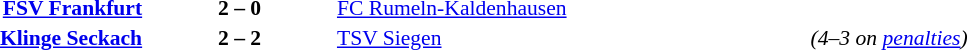<table width=100% cellspacing=1>
<tr>
<th width=25%></th>
<th width=10%></th>
<th width=25%></th>
<th></th>
</tr>
<tr style=font-size:90%>
<td align=right><strong><a href='#'>FSV Frankfurt</a></strong></td>
<td align=center><strong>2 – 0</strong></td>
<td><a href='#'>FC Rumeln-Kaldenhausen</a></td>
</tr>
<tr style=font-size:90%>
<td align=right><strong><a href='#'>Klinge Seckach</a></strong></td>
<td align=center><strong>2 – 2</strong></td>
<td><a href='#'>TSV Siegen</a></td>
<td><em>(4–3 on <a href='#'>penalties</a>)</em></td>
</tr>
</table>
